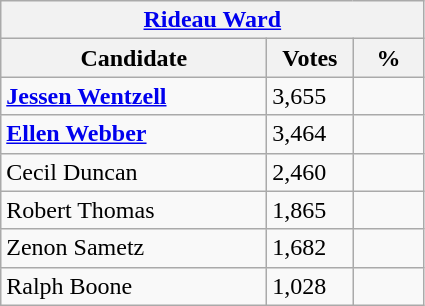<table class="wikitable">
<tr>
<th colspan="3"><a href='#'>Rideau Ward</a></th>
</tr>
<tr>
<th style="width: 170px">Candidate</th>
<th style="width: 50px">Votes</th>
<th style="width: 40px">%</th>
</tr>
<tr>
<td><strong><a href='#'>Jessen Wentzell</a></strong></td>
<td>3,655</td>
<td></td>
</tr>
<tr>
<td><strong><a href='#'>Ellen Webber</a></strong></td>
<td>3,464</td>
<td></td>
</tr>
<tr>
<td>Cecil Duncan</td>
<td>2,460</td>
<td></td>
</tr>
<tr>
<td>Robert Thomas</td>
<td>1,865</td>
<td></td>
</tr>
<tr>
<td>Zenon Sametz</td>
<td>1,682</td>
<td></td>
</tr>
<tr>
<td>Ralph Boone</td>
<td>1,028</td>
<td></td>
</tr>
</table>
